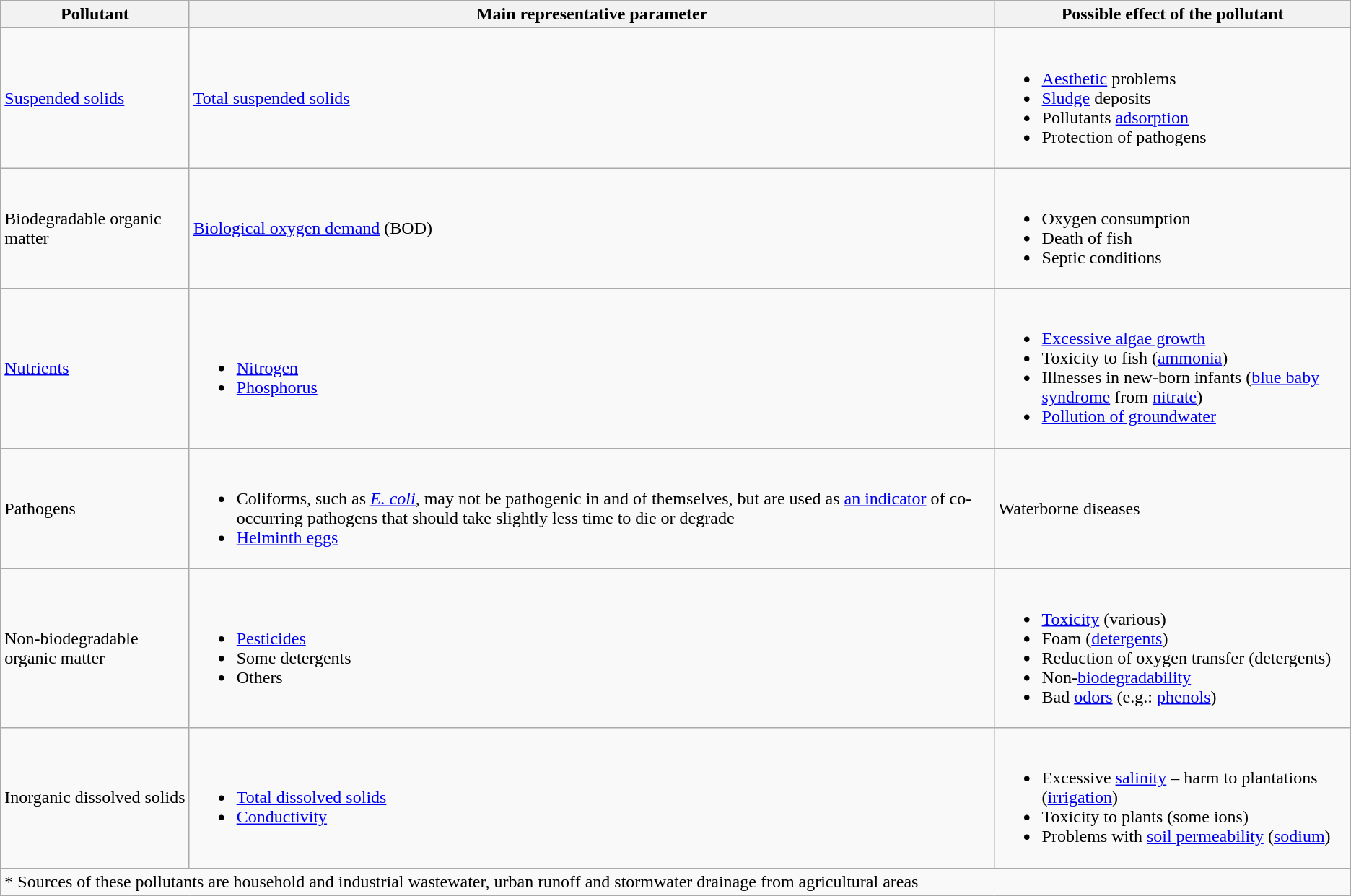<table class="wikitable">
<tr>
<th>Pollutant</th>
<th>Main representative parameter</th>
<th>Possible effect of the pollutant</th>
</tr>
<tr>
<td><a href='#'>Suspended solids</a></td>
<td><a href='#'>Total suspended solids</a></td>
<td><br><ul><li><a href='#'>Aesthetic</a> problems</li><li><a href='#'>Sludge</a> deposits</li><li>Pollutants <a href='#'>adsorption</a></li><li>Protection of pathogens</li></ul></td>
</tr>
<tr>
<td>Biodegradable organic matter</td>
<td><a href='#'>Biological oxygen demand</a> (BOD)</td>
<td><br><ul><li>Oxygen consumption</li><li>Death of fish</li><li>Septic conditions</li></ul></td>
</tr>
<tr>
<td><a href='#'>Nutrients</a></td>
<td><br><ul><li><a href='#'>Nitrogen</a></li><li><a href='#'>Phosphorus</a></li></ul></td>
<td><br><ul><li><a href='#'>Excessive algae growth</a></li><li>Toxicity to fish (<a href='#'>ammonia</a>)</li><li>Illnesses in new-born infants (<a href='#'>blue baby syndrome</a> from <a href='#'>nitrate</a>)</li><li><a href='#'>Pollution of groundwater</a></li></ul></td>
</tr>
<tr>
<td>Pathogens</td>
<td><br><ul><li>Coliforms, such as <em><a href='#'>E. coli</a></em>, may not be pathogenic in and of themselves, but are used as <a href='#'>an indicator</a> of co-occurring pathogens that should take slightly less time to die or degrade</li><li><a href='#'>Helminth eggs</a></li></ul></td>
<td>Waterborne diseases</td>
</tr>
<tr>
<td>Non-biodegradable organic matter</td>
<td><br><ul><li><a href='#'>Pesticides</a></li><li>Some detergents</li><li>Others</li></ul></td>
<td><br><ul><li><a href='#'>Toxicity</a> (various)</li><li>Foam (<a href='#'>detergents</a>)</li><li>Reduction of oxygen transfer (detergents)</li><li>Non-<a href='#'>biodegradability</a></li><li>Bad <a href='#'>odors</a> (e.g.: <a href='#'>phenols</a>)</li></ul></td>
</tr>
<tr>
<td>Inorganic dissolved solids</td>
<td><br><ul><li><a href='#'>Total dissolved solids</a></li><li><a href='#'>Conductivity</a></li></ul></td>
<td><br><ul><li>Excessive <a href='#'>salinity</a> – harm to plantations (<a href='#'>irrigation</a>)</li><li>Toxicity to plants (some ions)</li><li>Problems with <a href='#'>soil permeability</a> (<a href='#'>sodium</a>)</li></ul></td>
</tr>
<tr>
<td colspan=3 style="text-align: left;">* Sources of these pollutants are household and industrial wastewater, urban runoff and stormwater drainage from agricultural areas</td>
</tr>
</table>
